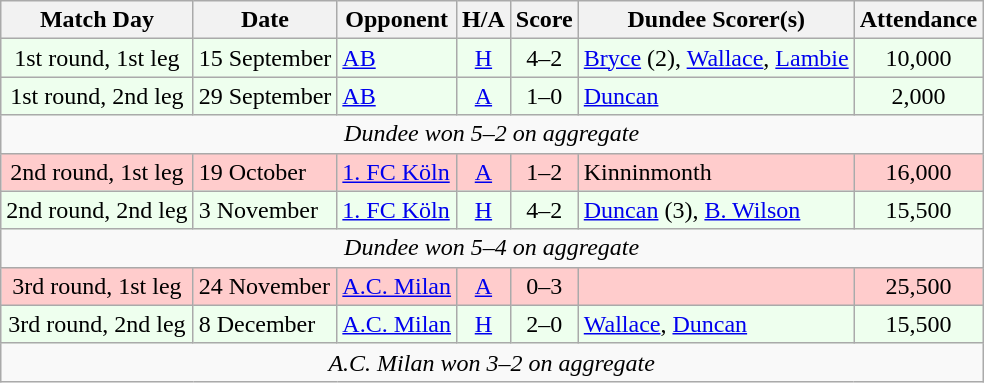<table class="wikitable" style="text-align:center">
<tr>
<th>Match Day</th>
<th>Date</th>
<th>Opponent</th>
<th>H/A</th>
<th>Score</th>
<th>Dundee Scorer(s)</th>
<th>Attendance</th>
</tr>
<tr bgcolor="#EEFFEE">
<td>1st round, 1st leg</td>
<td align="left">15 September</td>
<td align="left"> <a href='#'>AB</a></td>
<td><a href='#'>H</a></td>
<td>4–2</td>
<td align="left"><a href='#'>Bryce</a> (2), <a href='#'>Wallace</a>, <a href='#'>Lambie</a></td>
<td>10,000</td>
</tr>
<tr bgcolor="#EEFFEE">
<td>1st round, 2nd leg</td>
<td align="left">29 September</td>
<td align="left"> <a href='#'>AB</a></td>
<td><a href='#'>A</a></td>
<td>1–0</td>
<td align="left"><a href='#'>Duncan</a></td>
<td>2,000</td>
</tr>
<tr>
<td colspan="7"><em>Dundee won 5–2 on aggregate</em></td>
</tr>
<tr bgcolor="#FFCCCC">
<td>2nd round, 1st leg</td>
<td align="left">19 October</td>
<td align="left"> <a href='#'>1. FC Köln</a></td>
<td><a href='#'>A</a></td>
<td>1–2</td>
<td align="left">Kinninmonth</td>
<td>16,000</td>
</tr>
<tr bgcolor="#EEFFEE">
<td>2nd round, 2nd leg</td>
<td align="left">3 November</td>
<td align="left"> <a href='#'>1. FC Köln</a></td>
<td><a href='#'>H</a></td>
<td>4–2</td>
<td align="left"><a href='#'>Duncan</a> (3), <a href='#'>B. Wilson</a></td>
<td>15,500</td>
</tr>
<tr>
<td colspan="7"><em>Dundee won 5–4 on aggregate</em></td>
</tr>
<tr bgcolor="#FFCCCC">
<td>3rd round, 1st leg</td>
<td align="left">24 November</td>
<td align="left"> <a href='#'>A.C. Milan</a></td>
<td><a href='#'>A</a></td>
<td>0–3</td>
<td align="left"></td>
<td>25,500</td>
</tr>
<tr bgcolor="#EEFFEE">
<td>3rd round, 2nd leg</td>
<td align="left">8 December</td>
<td align="left"> <a href='#'>A.C. Milan</a></td>
<td><a href='#'>H</a></td>
<td>2–0</td>
<td align="left"><a href='#'>Wallace</a>, <a href='#'>Duncan</a></td>
<td>15,500</td>
</tr>
<tr>
<td colspan="7"><em>A.C. Milan won 3–2 on aggregate</em></td>
</tr>
</table>
